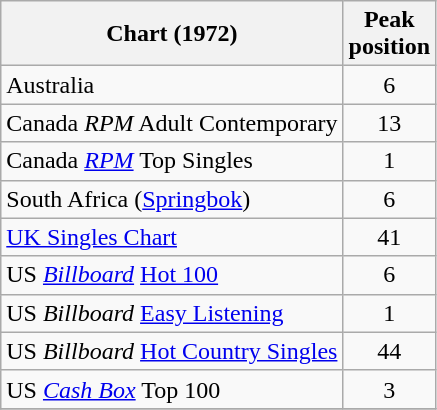<table class="wikitable sortable">
<tr>
<th>Chart (1972)</th>
<th>Peak<br>position</th>
</tr>
<tr>
<td>Australia </td>
<td style="text-align:center;">6</td>
</tr>
<tr>
<td>Canada <em>RPM</em> Adult Contemporary</td>
<td style="text-align:center;">13</td>
</tr>
<tr>
<td>Canada <em><a href='#'>RPM</a></em> Top Singles</td>
<td style="text-align:center;">1</td>
</tr>
<tr>
<td>South Africa (<a href='#'>Springbok</a>)</td>
<td align="center">6</td>
</tr>
<tr>
<td><a href='#'>UK Singles Chart</a></td>
<td style="text-align:center;">41</td>
</tr>
<tr>
<td>US <em><a href='#'>Billboard</a></em> <a href='#'>Hot 100</a></td>
<td style="text-align:center;">6</td>
</tr>
<tr>
<td>US <em>Billboard</em> <a href='#'>Easy Listening</a></td>
<td style="text-align:center;">1</td>
</tr>
<tr>
<td>US <em>Billboard</em> <a href='#'>Hot Country Singles</a></td>
<td style="text-align:center;">44</td>
</tr>
<tr>
<td>US <a href='#'><em>Cash Box</em></a> Top 100</td>
<td align="center">3</td>
</tr>
<tr>
</tr>
</table>
